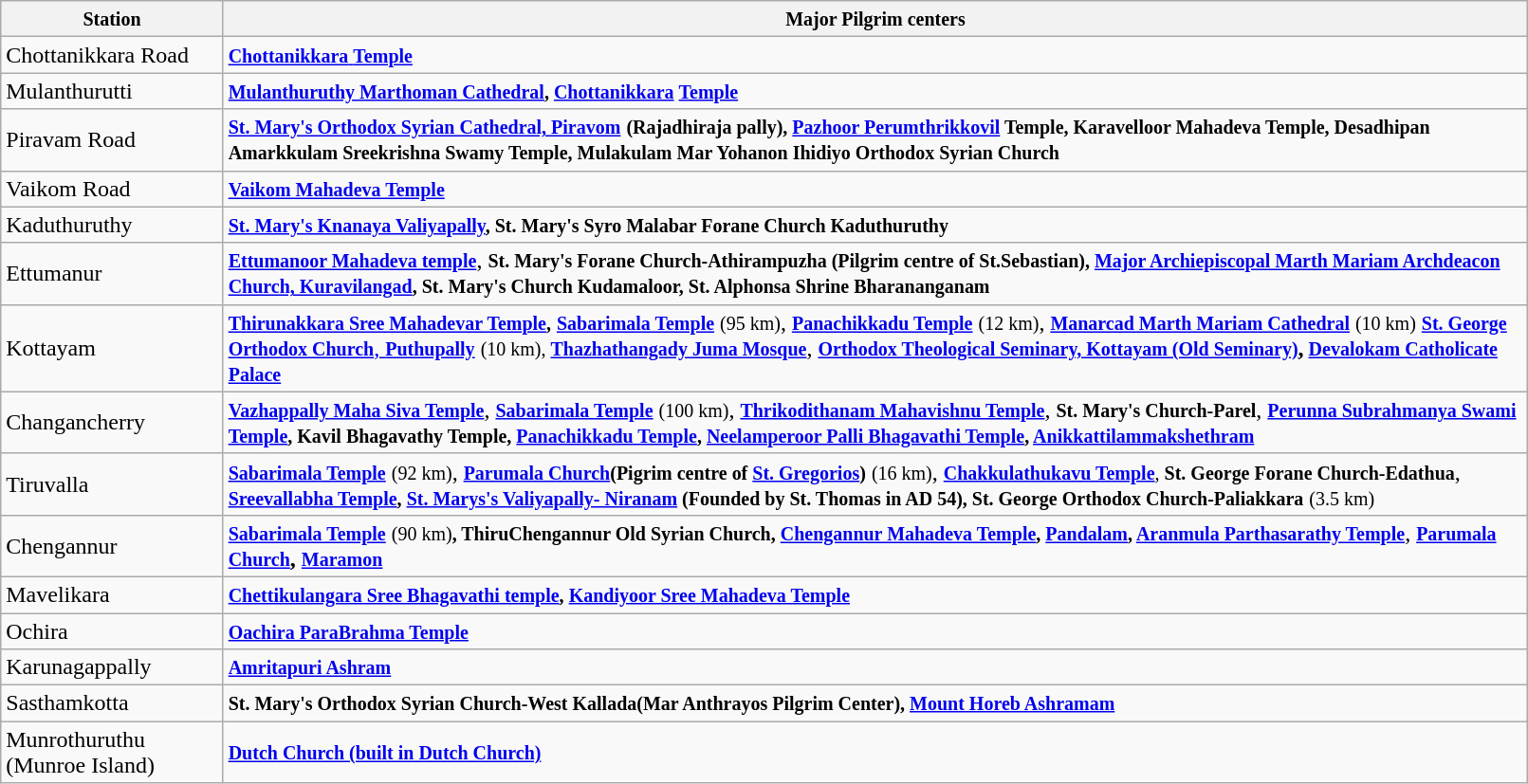<table class="wikitable" width="85%" font-size: 0.9em>
<tr>
<th><small>Station</small></th>
<th><small>Major Pilgrim centers</small></th>
</tr>
<tr>
<td>Chottanikkara Road</td>
<td><small><a href='#'><strong>Chottanikkara</strong> <strong>Temple</strong></a></small></td>
</tr>
<tr>
<td>Mulanthurutti</td>
<td><small><strong><a href='#'>Mulanthuruthy Marthoman Cathedral</a>, <a href='#'>Chottanikkara</a></strong> <a href='#'><strong>Temple</strong></a></small></td>
</tr>
<tr>
<td>Piravam Road</td>
<td><strong><small><a href='#'>St. Mary's Orthodox Syrian Cathedral, Piravom</a></small></strong> <small><strong>(Rajadhiraja pally), <a href='#'>Pazhoor Perumthrikkovil</a> Temple, Karavelloor Mahadeva Temple, Desadhipan Amarkkulam Sreekrishna Swamy Temple, Mulakulam Mar Yohanon Ihidiyo Orthodox Syrian Church</strong></small></td>
</tr>
<tr>
<td>Vaikom Road</td>
<td><strong><small><a href='#'>Vaikom Mahadeva Temple</a></small></strong></td>
</tr>
<tr>
<td>Kaduthuruthy</td>
<td><strong><small><a href='#'>St. Mary's Knanaya Valiyapally</a>, St. Mary's Syro Malabar Forane Church Kaduthuruthy</small></strong></td>
</tr>
<tr>
<td>Ettumanur</td>
<td><strong><small><a href='#'>Ettumanoor Mahadeva temple</a></small></strong>, <small><strong>St. Mary's Forane Church-Athirampuzha (Pilgrim centre of St.Sebastian), <a href='#'>Major Archiepiscopal Marth Mariam Archdeacon Church, Kuravilangad</a>, St. Mary's Church Kudamaloor, St. Alphonsa Shrine Bharananganam</strong></small></td>
</tr>
<tr>
<td>Kottayam</td>
<td><strong><small><a href='#'>Thirunakkara Sree Mahadevar Temple</a>,</small></strong> <strong><small><a href='#'>Sabarimala Temple</a></small></strong> <small>(95 km)</small>, <strong><small><a href='#'>Panachikkadu Temple</a></small></strong> <small>(12 km)</small>, <strong><small><a href='#'>Manarcad Marth Mariam Cathedral</a></small></strong> <small>(10 km)</small> <a href='#'><strong><small>St. George Orthodox Church</small></strong>, <strong><small>Puthupally</small></strong></a> <small>(10 km), <strong><a href='#'>Thazhathangady Juma Mosque</a></strong></small>, <strong><small><a href='#'>Orthodox Theological Seminary, Kottayam (Old Seminary)</a></small>,<small> <a href='#'>Devalokam Catholicate Palace</a></small></strong></td>
</tr>
<tr>
<td>Changancherry</td>
<td><strong><small><a href='#'>Vazhappally Maha Siva Temple</a></small></strong>, <strong><small><a href='#'>Sabarimala Temple</a></small></strong> <small>(100 km)</small>, <strong><small><a href='#'>Thrikodithanam Mahavishnu Temple</a></small></strong>, <small><strong>St. Mary's Church-Parel</strong></small>, <strong><small><a href='#'>Perunna Subrahmanya Swami Temple</a>, Kavil Bhagavathy Temple, <a href='#'>Panachikkadu Temple</a>, <a href='#'>Neelamperoor Palli Bhagavathi Temple</a>, <a href='#'>Anikkattilammakshethram</a></small></strong></td>
</tr>
<tr>
<td>Tiruvalla</td>
<td><strong><small><a href='#'>Sabarimala Temple</a></small></strong> <small>(92 km)</small>, <strong><small><a href='#'>Parumala Church</a>(Pigrim centre of <a href='#'>St. Gregorios</a>)</small></strong> <small>(16 km)</small>, <small><strong><a href='#'>Chakkulathukavu Temple</a></strong>, <strong>St. George Forane Church-Edathua</strong></small>, <strong><small><a href='#'>Sreevallabha Temple</a>, <a href='#'>St. Marys's Valiyapally- Niranam</a> (Founded by St. Thomas in AD 54), St. George Orthodox Church-Paliakkara</small></strong> <small>(3.5 km)</small></td>
</tr>
<tr>
<td>Chengannur</td>
<td><strong><small><a href='#'>Sabarimala Temple</a></small></strong> <small>(90 km)<strong>, ThiruChengannur Old Syrian Church, <a href='#'>Chengannur Mahadeva Temple</a>, <a href='#'>Pandalam</a>, <a href='#'>Aranmula Parthasarathy Temple</a></strong></small>, <strong><a href='#'><small>Parumala Church</small></a>, <small><a href='#'>Maramon</a></small></strong></td>
</tr>
<tr>
<td>Mavelikara</td>
<td><strong><small><a href='#'>Chettikulangara Sree Bhagavathi temple</a>, <a href='#'>Kandiyoor Sree Mahadeva Temple</a></small></strong></td>
</tr>
<tr>
<td>Ochira</td>
<td><strong><small><a href='#'>Oachira ParaBrahma Temple</a></small></strong></td>
</tr>
<tr>
<td>Karunagappally</td>
<td><strong><small><a href='#'>Amritapuri Ashram</a></small></strong></td>
</tr>
<tr>
<td>Sasthamkotta</td>
<td><small><strong>St. Mary's Orthodox Syrian Church-West Kallada(Mar Anthrayos Pilgrim Center), <a href='#'>Mount Horeb Ashramam</a></strong></small></td>
</tr>
<tr>
<td>Munrothuruthu (Munroe Island)</td>
<td><strong><small><a href='#'>Dutch Church (built in Dutch Church)</a></small></strong></td>
</tr>
</table>
